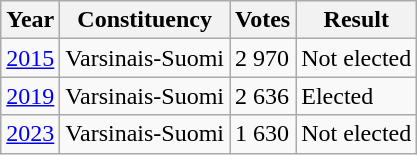<table class="wikitable">
<tr>
<th>Year</th>
<th>Constituency</th>
<th>Votes</th>
<th>Result</th>
</tr>
<tr>
<td><a href='#'>2015</a></td>
<td>Varsinais-Suomi</td>
<td>2 970</td>
<td>Not elected </td>
</tr>
<tr>
<td><a href='#'>2019</a></td>
<td>Varsinais-Suomi</td>
<td>2 636</td>
<td>Elected </td>
</tr>
<tr>
<td><a href='#'>2023</a></td>
<td>Varsinais-Suomi</td>
<td>1 630</td>
<td>Not elected</td>
</tr>
</table>
